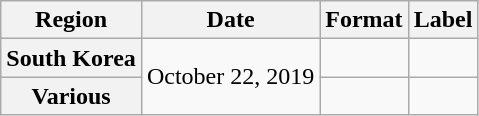<table class="wikitable plainrowheaders">
<tr>
<th>Region</th>
<th>Date</th>
<th>Format</th>
<th>Label</th>
</tr>
<tr>
<th scope="row">South Korea</th>
<td rowspan="2">October 22, 2019</td>
<td></td>
<td></td>
</tr>
<tr>
<th scope="row">Various</th>
<td></td>
<td></td>
</tr>
</table>
